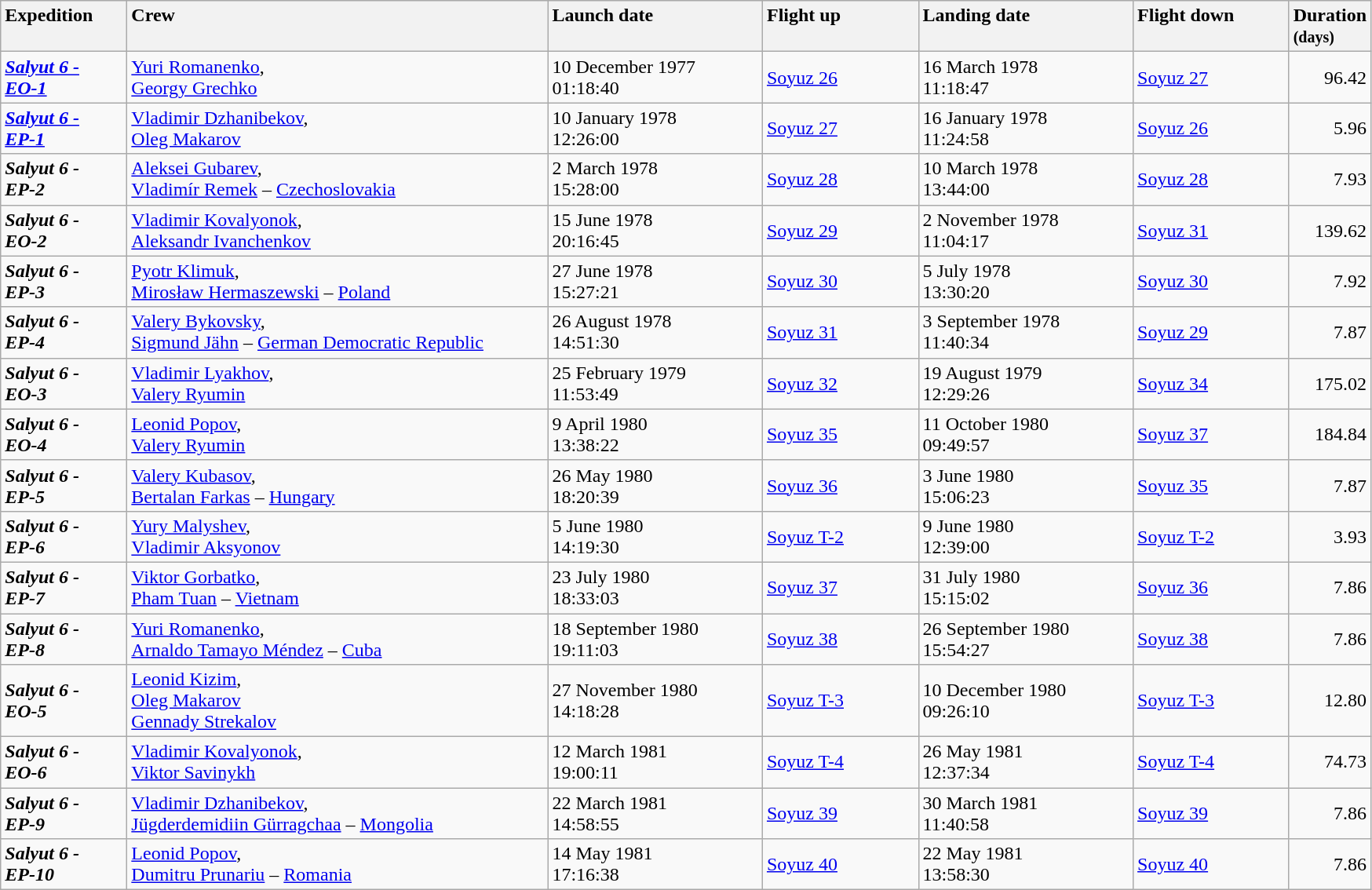<table class="wikitable sticky-header">
<tr bgcolor="#efefef" valign="top">
<th style="text-align:left" width="100">Expedition</th>
<th style="text-align:left" width="350">Crew</th>
<th style="text-align:left" width="175">Launch date</th>
<th style="text-align:left" width="125">Flight up</th>
<th style="text-align:left" width="175">Landing date</th>
<th style="text-align:left" width="125">Flight down</th>
<th style="text-align:left" width="50">Duration <small>(days)</small></th>
</tr>
<tr>
<td><strong><em> <a href='#'>Salyut 6 -<br>EO-1</a> </em></strong></td>
<td><a href='#'>Yuri Romanenko</a>,<br><a href='#'>Georgy Grechko</a></td>
<td>10 December 1977<br>01:18:40</td>
<td><a href='#'>Soyuz 26</a></td>
<td>16 March 1978<br>11:18:47</td>
<td><a href='#'>Soyuz 27</a></td>
<td align="right">96.42</td>
</tr>
<tr>
<td><strong><em> <a href='#'>Salyut 6 -<br>EP-1</a> </em></strong></td>
<td><a href='#'>Vladimir Dzhanibekov</a>,<br><a href='#'>Oleg Makarov</a></td>
<td>10 January 1978<br>12:26:00</td>
<td><a href='#'>Soyuz 27</a></td>
<td>16 January 1978<br>11:24:58</td>
<td><a href='#'>Soyuz 26</a></td>
<td align="right">5.96</td>
</tr>
<tr>
<td><strong><em> Salyut 6 -<br>EP-2 </em></strong></td>
<td><a href='#'>Aleksei Gubarev</a>,<br><a href='#'>Vladimír Remek</a> – <a href='#'>Czechoslovakia</a></td>
<td>2 March 1978<br>15:28:00</td>
<td><a href='#'>Soyuz 28</a></td>
<td>10 March 1978<br>13:44:00</td>
<td><a href='#'>Soyuz 28</a></td>
<td align="right">7.93</td>
</tr>
<tr>
<td><strong><em> Salyut 6 -<br>EO-2 </em></strong></td>
<td><a href='#'>Vladimir Kovalyonok</a>,<br><a href='#'>Aleksandr Ivanchenkov</a></td>
<td>15 June 1978<br>20:16:45</td>
<td><a href='#'>Soyuz 29</a></td>
<td>2 November 1978<br>11:04:17</td>
<td><a href='#'>Soyuz 31</a></td>
<td align="right">139.62</td>
</tr>
<tr>
<td><strong><em> Salyut 6 -<br>EP-3 </em></strong></td>
<td><a href='#'>Pyotr Klimuk</a>,<br><a href='#'>Mirosław Hermaszewski</a> – <a href='#'>Poland</a></td>
<td>27 June 1978<br>15:27:21</td>
<td><a href='#'>Soyuz 30</a></td>
<td>5 July 1978<br>13:30:20</td>
<td><a href='#'>Soyuz 30</a></td>
<td align="right">7.92</td>
</tr>
<tr>
<td><strong><em> Salyut 6 -<br>EP-4 </em></strong></td>
<td><a href='#'>Valery Bykovsky</a>,<br><a href='#'>Sigmund Jähn</a> – <a href='#'>German Democratic Republic</a></td>
<td>26 August 1978<br>14:51:30</td>
<td><a href='#'>Soyuz 31</a></td>
<td>3 September 1978<br>11:40:34</td>
<td><a href='#'>Soyuz 29</a></td>
<td align="right">7.87</td>
</tr>
<tr>
<td><strong><em> Salyut 6 -<br>EO-3 </em></strong></td>
<td><a href='#'>Vladimir Lyakhov</a>,<br><a href='#'>Valery Ryumin</a></td>
<td>25 February 1979<br>11:53:49</td>
<td><a href='#'>Soyuz 32</a></td>
<td>19 August 1979<br>12:29:26</td>
<td><a href='#'>Soyuz 34</a></td>
<td align="right">175.02</td>
</tr>
<tr>
<td><strong><em> Salyut 6 -<br>EO-4 </em></strong></td>
<td><a href='#'>Leonid Popov</a>,<br><a href='#'>Valery Ryumin</a></td>
<td>9 April 1980<br>13:38:22</td>
<td><a href='#'>Soyuz 35</a></td>
<td>11 October 1980<br>09:49:57</td>
<td><a href='#'>Soyuz 37</a></td>
<td align="right">184.84</td>
</tr>
<tr>
<td><strong><em> Salyut 6 -<br>EP-5 </em></strong></td>
<td><a href='#'>Valery Kubasov</a>,<br><a href='#'>Bertalan Farkas</a> – <a href='#'>Hungary</a></td>
<td>26 May 1980<br>18:20:39</td>
<td><a href='#'>Soyuz 36</a></td>
<td>3 June 1980<br>15:06:23</td>
<td><a href='#'>Soyuz 35</a></td>
<td align="right">7.87</td>
</tr>
<tr>
<td><strong><em> Salyut 6 -<br>EP-6 </em></strong></td>
<td><a href='#'>Yury Malyshev</a>,<br><a href='#'>Vladimir Aksyonov</a></td>
<td>5 June 1980<br>14:19:30</td>
<td><a href='#'>Soyuz T-2</a></td>
<td>9 June 1980<br>12:39:00</td>
<td><a href='#'>Soyuz T-2</a></td>
<td align="right">3.93</td>
</tr>
<tr>
<td><strong><em> Salyut 6 -<br>EP-7 </em></strong></td>
<td><a href='#'>Viktor Gorbatko</a>,<br><a href='#'>Pham Tuan</a> – <a href='#'>Vietnam</a></td>
<td>23 July 1980<br>18:33:03</td>
<td><a href='#'>Soyuz 37</a></td>
<td>31 July 1980<br>15:15:02</td>
<td><a href='#'>Soyuz 36</a></td>
<td align="right">7.86</td>
</tr>
<tr>
<td><strong><em> Salyut 6 -<br>EP-8 </em></strong></td>
<td><a href='#'>Yuri Romanenko</a>,<br><a href='#'>Arnaldo Tamayo Méndez</a> – <a href='#'>Cuba</a></td>
<td>18 September 1980<br>19:11:03</td>
<td><a href='#'>Soyuz 38</a></td>
<td>26 September 1980<br>15:54:27</td>
<td><a href='#'>Soyuz 38</a></td>
<td align="right">7.86</td>
</tr>
<tr>
<td><strong><em> Salyut 6 -<br>EO-5 </em></strong></td>
<td><a href='#'>Leonid Kizim</a>,<br><a href='#'>Oleg Makarov</a><br><a href='#'>Gennady Strekalov</a></td>
<td>27 November 1980<br>14:18:28</td>
<td><a href='#'>Soyuz T-3</a></td>
<td>10 December 1980<br>09:26:10</td>
<td><a href='#'>Soyuz T-3</a></td>
<td align="right">12.80</td>
</tr>
<tr>
<td><strong><em> Salyut 6 -<br>EO-6 </em></strong></td>
<td><a href='#'>Vladimir Kovalyonok</a>,<br><a href='#'>Viktor Savinykh</a></td>
<td>12 March 1981<br>19:00:11</td>
<td><a href='#'>Soyuz T-4</a></td>
<td>26 May 1981<br>12:37:34</td>
<td><a href='#'>Soyuz T-4</a></td>
<td align="right">74.73</td>
</tr>
<tr>
<td><strong><em> Salyut 6 -<br>EP-9 </em></strong></td>
<td><a href='#'>Vladimir Dzhanibekov</a>,<br><a href='#'>Jügderdemidiin Gürragchaa</a> – <a href='#'>Mongolia</a></td>
<td>22 March 1981<br>14:58:55</td>
<td><a href='#'>Soyuz 39</a></td>
<td>30 March 1981<br>11:40:58</td>
<td><a href='#'>Soyuz 39</a></td>
<td align="right">7.86</td>
</tr>
<tr>
<td><strong><em> Salyut 6 -<br>EP-10 </em></strong></td>
<td><a href='#'>Leonid Popov</a>,<br><a href='#'>Dumitru Prunariu</a> – <a href='#'>Romania</a></td>
<td>14 May 1981<br>17:16:38</td>
<td><a href='#'>Soyuz 40</a></td>
<td>22 May 1981<br>13:58:30</td>
<td><a href='#'>Soyuz 40</a></td>
<td align="right">7.86</td>
</tr>
</table>
